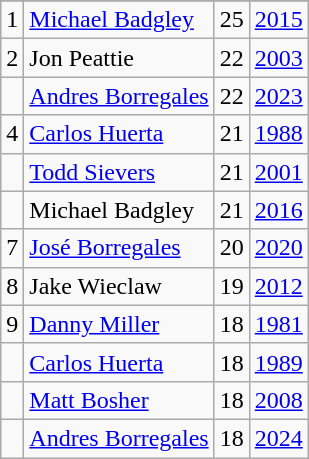<table class="wikitable">
<tr>
</tr>
<tr>
<td>1</td>
<td><a href='#'>Michael Badgley</a></td>
<td>25</td>
<td><a href='#'>2015</a></td>
</tr>
<tr>
<td>2</td>
<td>Jon Peattie</td>
<td>22</td>
<td><a href='#'>2003</a></td>
</tr>
<tr>
<td></td>
<td><a href='#'>Andres Borregales</a></td>
<td>22</td>
<td><a href='#'>2023</a></td>
</tr>
<tr>
<td>4</td>
<td><a href='#'>Carlos Huerta</a></td>
<td>21</td>
<td><a href='#'>1988</a></td>
</tr>
<tr>
<td></td>
<td><a href='#'>Todd Sievers</a></td>
<td>21</td>
<td><a href='#'>2001</a></td>
</tr>
<tr>
<td></td>
<td>Michael Badgley</td>
<td>21</td>
<td><a href='#'>2016</a></td>
</tr>
<tr>
<td>7</td>
<td><a href='#'>José Borregales</a></td>
<td>20</td>
<td><a href='#'>2020</a></td>
</tr>
<tr>
<td>8</td>
<td>Jake Wieclaw</td>
<td>19</td>
<td><a href='#'>2012</a></td>
</tr>
<tr>
<td>9</td>
<td><a href='#'>Danny Miller</a></td>
<td>18</td>
<td><a href='#'>1981</a></td>
</tr>
<tr>
<td></td>
<td><a href='#'>Carlos Huerta</a></td>
<td>18</td>
<td><a href='#'>1989</a></td>
</tr>
<tr>
<td></td>
<td><a href='#'>Matt Bosher</a></td>
<td>18</td>
<td><a href='#'>2008</a></td>
</tr>
<tr>
<td></td>
<td><a href='#'>Andres Borregales</a></td>
<td>18</td>
<td><a href='#'>2024</a></td>
</tr>
</table>
